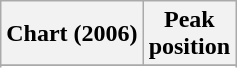<table class="wikitable sortable plainrowheaders" style="text-align:center">
<tr>
<th scope="col">Chart (2006)</th>
<th scope="col">Peak<br>position</th>
</tr>
<tr>
</tr>
<tr>
</tr>
</table>
